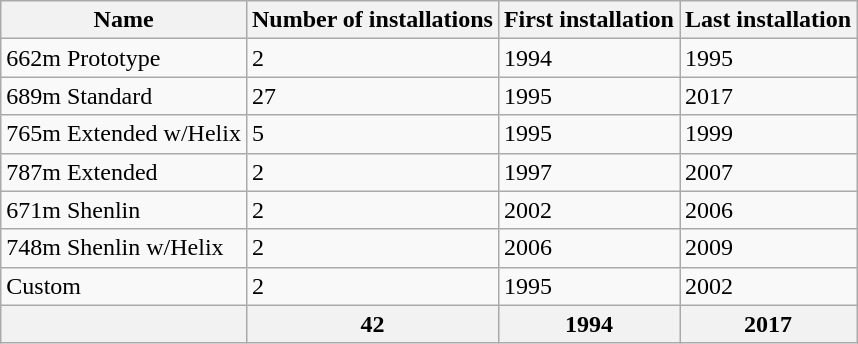<table class="wikitable">
<tr>
<th>Name</th>
<th>Number of installations</th>
<th>First installation</th>
<th>Last installation</th>
</tr>
<tr>
<td>662m Prototype</td>
<td>2</td>
<td>1994</td>
<td>1995</td>
</tr>
<tr>
<td>689m Standard</td>
<td>27</td>
<td>1995</td>
<td>2017</td>
</tr>
<tr>
<td>765m Extended w/Helix</td>
<td>5</td>
<td>1995</td>
<td>1999</td>
</tr>
<tr>
<td>787m Extended</td>
<td>2</td>
<td>1997</td>
<td>2007</td>
</tr>
<tr>
<td>671m Shenlin</td>
<td>2</td>
<td>2002</td>
<td>2006</td>
</tr>
<tr>
<td>748m Shenlin w/Helix</td>
<td>2</td>
<td>2006</td>
<td>2009</td>
</tr>
<tr>
<td>Custom</td>
<td>2</td>
<td>1995</td>
<td>2002</td>
</tr>
<tr>
<th></th>
<th>42</th>
<th>1994</th>
<th>2017</th>
</tr>
</table>
